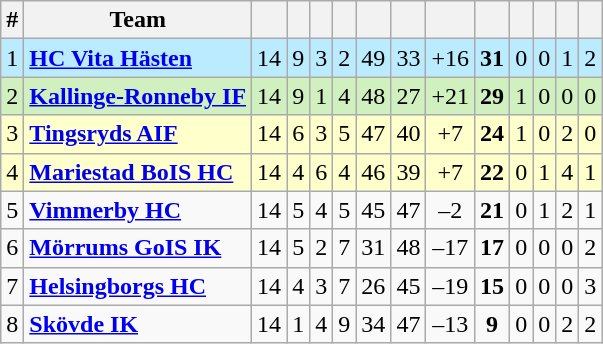<table class="wikitable sortable">
<tr>
<th>#</th>
<th>Team</th>
<th></th>
<th></th>
<th></th>
<th></th>
<th></th>
<th></th>
<th></th>
<th></th>
<th></th>
<th></th>
<th></th>
<th></th>
</tr>
<tr style="background: #BBEBFF;">
<td>1</td>
<td><strong><a href='#'>HC Vita Hästen</a></strong></td>
<td style="text-align: center;">14</td>
<td style="text-align: center;">9</td>
<td style="text-align: center;">3</td>
<td style="text-align: center;">2</td>
<td style="text-align: center;">49</td>
<td style="text-align: center;">33</td>
<td style="text-align: center;">+16</td>
<td style="text-align: center;"><strong>31</strong></td>
<td style="text-align: center;">0</td>
<td style="text-align: center;">0</td>
<td style="text-align: center;">1</td>
<td style="text-align: center;">2</td>
</tr>
<tr style="background: #D0F0C0;">
<td>2</td>
<td><strong><a href='#'>Kallinge-Ronneby IF</a></strong></td>
<td style="text-align: center;">14</td>
<td style="text-align: center;">9</td>
<td style="text-align: center;">1</td>
<td style="text-align: center;">4</td>
<td style="text-align: center;">48</td>
<td style="text-align: center;">27</td>
<td style="text-align: center;">+21</td>
<td style="text-align: center;"><strong>29</strong></td>
<td style="text-align: center;">1</td>
<td style="text-align: center;">0</td>
<td style="text-align: center;">0</td>
<td style="text-align: center;">0</td>
</tr>
<tr style="background: #FFFFCC;">
<td>3</td>
<td><strong><a href='#'>Tingsryds AIF</a></strong></td>
<td style="text-align: center;">14</td>
<td style="text-align: center;">6</td>
<td style="text-align: center;">3</td>
<td style="text-align: center;">5</td>
<td style="text-align: center;">47</td>
<td style="text-align: center;">40</td>
<td style="text-align: center;">+7</td>
<td style="text-align: center;"><strong>24</strong></td>
<td style="text-align: center;">1</td>
<td style="text-align: center;">0</td>
<td style="text-align: center;">2</td>
<td style="text-align: center;">0</td>
</tr>
<tr style="background: #FFFFCC;">
<td>4</td>
<td><strong><a href='#'>Mariestad BoIS HC</a></strong></td>
<td style="text-align: center;">14</td>
<td style="text-align: center;">4</td>
<td style="text-align: center;">6</td>
<td style="text-align: center;">4</td>
<td style="text-align: center;">46</td>
<td style="text-align: center;">39</td>
<td style="text-align: center;">+7</td>
<td style="text-align: center;"><strong>22</strong></td>
<td style="text-align: center;">0</td>
<td style="text-align: center;">1</td>
<td style="text-align: center;">4</td>
<td style="text-align: center;">1</td>
</tr>
<tr>
<td>5</td>
<td><strong><a href='#'>Vimmerby HC</a></strong></td>
<td style="text-align: center;">14</td>
<td style="text-align: center;">5</td>
<td style="text-align: center;">4</td>
<td style="text-align: center;">5</td>
<td style="text-align: center;">45</td>
<td style="text-align: center;">47</td>
<td style="text-align: center;">–2</td>
<td style="text-align: center;"><strong>21</strong></td>
<td style="text-align: center;">0</td>
<td style="text-align: center;">1</td>
<td style="text-align: center;">2</td>
<td style="text-align: center;">1</td>
</tr>
<tr>
<td>6</td>
<td><strong><a href='#'>Mörrums GoIS IK</a></strong></td>
<td style="text-align: center;">14</td>
<td style="text-align: center;">5</td>
<td style="text-align: center;">2</td>
<td style="text-align: center;">7</td>
<td style="text-align: center;">31</td>
<td style="text-align: center;">48</td>
<td style="text-align: center;">–17</td>
<td style="text-align: center;"><strong>17</strong></td>
<td style="text-align: center;">0</td>
<td style="text-align: center;">0</td>
<td style="text-align: center;">0</td>
<td style="text-align: center;">2</td>
</tr>
<tr>
<td>7</td>
<td><strong><a href='#'>Helsingborgs HC</a></strong></td>
<td style="text-align: center;">14</td>
<td style="text-align: center;">4</td>
<td style="text-align: center;">3</td>
<td style="text-align: center;">7</td>
<td style="text-align: center;">26</td>
<td style="text-align: center;">45</td>
<td style="text-align: center;">–19</td>
<td style="text-align: center;"><strong>15</strong></td>
<td style="text-align: center;">0</td>
<td style="text-align: center;">0</td>
<td style="text-align: center;">0</td>
<td style="text-align: center;">3</td>
</tr>
<tr>
<td>8</td>
<td><strong><a href='#'>Skövde IK</a></strong></td>
<td style="text-align: center;">14</td>
<td style="text-align: center;">1</td>
<td style="text-align: center;">4</td>
<td style="text-align: center;">9</td>
<td style="text-align: center;">34</td>
<td style="text-align: center;">47</td>
<td style="text-align: center;">–13</td>
<td style="text-align: center;"><strong>9</strong></td>
<td style="text-align: center;">0</td>
<td style="text-align: center;">0</td>
<td style="text-align: center;">2</td>
<td style="text-align: center;">2</td>
</tr>
</table>
